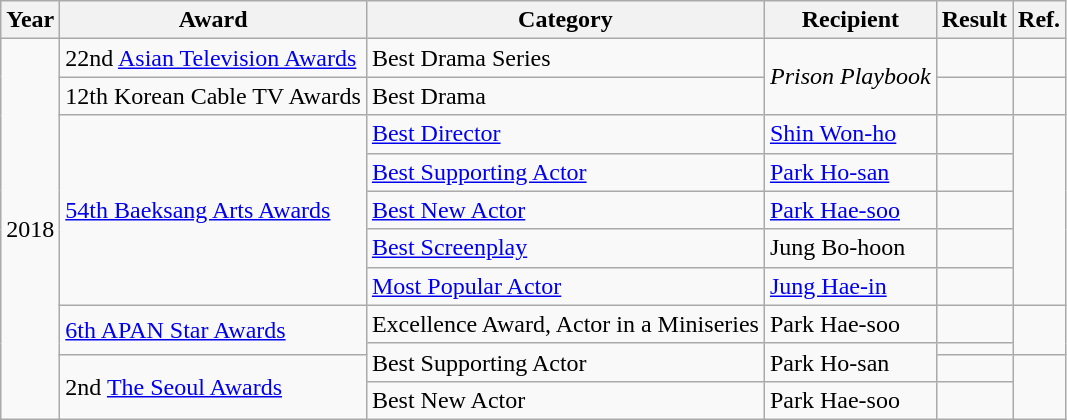<table class="wikitable">
<tr>
<th>Year</th>
<th>Award</th>
<th>Category</th>
<th>Recipient</th>
<th>Result</th>
<th>Ref.</th>
</tr>
<tr>
<td rowspan="11">2018</td>
<td>22nd <a href='#'>Asian Television Awards</a></td>
<td>Best Drama Series</td>
<td rowspan="2"><em>Prison Playbook</em></td>
<td></td>
<td></td>
</tr>
<tr>
<td rowspan="1">12th Korean Cable TV Awards</td>
<td>Best Drama</td>
<td></td>
<td rowspan="1"></td>
</tr>
<tr>
<td rowspan="5"><a href='#'>54th Baeksang Arts Awards</a></td>
<td><a href='#'>Best Director</a></td>
<td><a href='#'>Shin Won-ho</a></td>
<td></td>
<td rowspan=5></td>
</tr>
<tr>
<td><a href='#'>Best Supporting Actor</a></td>
<td><a href='#'>Park Ho-san</a></td>
<td></td>
</tr>
<tr>
<td><a href='#'>Best New Actor</a></td>
<td><a href='#'>Park Hae-soo</a></td>
<td></td>
</tr>
<tr>
<td><a href='#'>Best Screenplay</a></td>
<td>Jung Bo-hoon</td>
<td></td>
</tr>
<tr>
<td><a href='#'>Most Popular Actor</a></td>
<td><a href='#'>Jung Hae-in</a></td>
<td></td>
</tr>
<tr>
<td rowspan=2><a href='#'>6th APAN Star Awards</a></td>
<td>Excellence Award, Actor in a Miniseries</td>
<td>Park Hae-soo</td>
<td></td>
<td rowspan=2></td>
</tr>
<tr>
<td rowspan=2>Best Supporting Actor</td>
<td rowspan=2>Park Ho-san</td>
<td></td>
</tr>
<tr>
<td rowspan=2>2nd <a href='#'>The Seoul Awards</a></td>
<td></td>
<td rowspan=2></td>
</tr>
<tr>
<td>Best New Actor</td>
<td>Park Hae-soo</td>
<td></td>
</tr>
</table>
